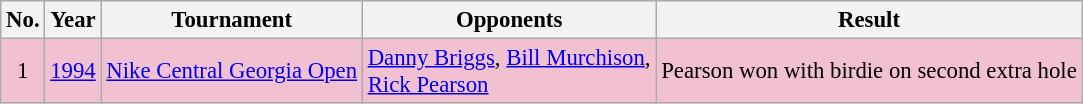<table class="wikitable" style="font-size:95%;">
<tr>
<th>No.</th>
<th>Year</th>
<th>Tournament</th>
<th>Opponents</th>
<th>Result</th>
</tr>
<tr style="background:#F2C1D1;">
<td align=center>1</td>
<td><a href='#'>1994</a></td>
<td><a href='#'>Nike Central Georgia Open</a></td>
<td> <a href='#'>Danny Briggs</a>,  <a href='#'>Bill Murchison</a>,<br> <a href='#'>Rick Pearson</a></td>
<td>Pearson won with birdie on second extra hole</td>
</tr>
</table>
